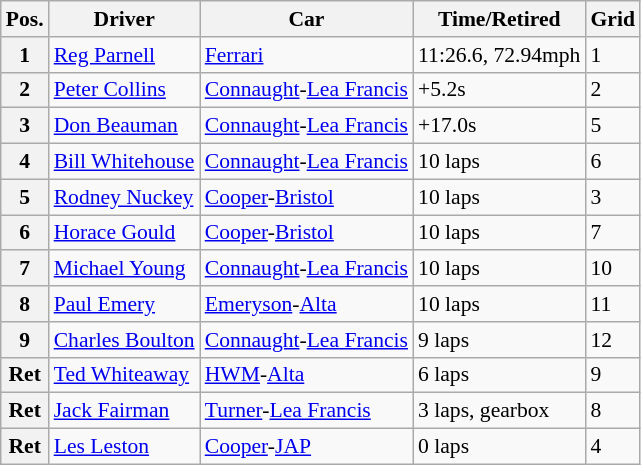<table class="wikitable" style="font-size: 90%;">
<tr>
<th>Pos.</th>
<th>Driver</th>
<th>Car</th>
<th>Time/Retired</th>
<th>Grid</th>
</tr>
<tr>
<th>1</th>
<td> <a href='#'>Reg Parnell</a></td>
<td><a href='#'>Ferrari</a></td>
<td>11:26.6, 72.94mph</td>
<td>1</td>
</tr>
<tr>
<th>2</th>
<td> <a href='#'>Peter Collins</a></td>
<td><a href='#'>Connaught</a>-<a href='#'>Lea Francis</a></td>
<td>+5.2s</td>
<td>2</td>
</tr>
<tr>
<th>3</th>
<td> <a href='#'>Don Beauman</a></td>
<td><a href='#'>Connaught</a>-<a href='#'>Lea Francis</a></td>
<td>+17.0s</td>
<td>5</td>
</tr>
<tr>
<th>4</th>
<td> <a href='#'>Bill Whitehouse</a></td>
<td><a href='#'>Connaught</a>-<a href='#'>Lea Francis</a></td>
<td>10 laps</td>
<td>6</td>
</tr>
<tr>
<th>5</th>
<td> <a href='#'>Rodney Nuckey</a></td>
<td><a href='#'>Cooper</a>-<a href='#'>Bristol</a></td>
<td>10 laps</td>
<td>3</td>
</tr>
<tr>
<th>6</th>
<td> <a href='#'>Horace Gould</a></td>
<td><a href='#'>Cooper</a>-<a href='#'>Bristol</a></td>
<td>10 laps</td>
<td>7</td>
</tr>
<tr>
<th>7</th>
<td> <a href='#'>Michael Young</a></td>
<td><a href='#'>Connaught</a>-<a href='#'>Lea Francis</a></td>
<td>10 laps</td>
<td>10</td>
</tr>
<tr>
<th>8</th>
<td> <a href='#'>Paul Emery</a></td>
<td><a href='#'>Emeryson</a>-<a href='#'>Alta</a></td>
<td>10 laps</td>
<td>11</td>
</tr>
<tr>
<th>9</th>
<td> <a href='#'>Charles Boulton</a></td>
<td><a href='#'>Connaught</a>-<a href='#'>Lea Francis</a></td>
<td>9 laps</td>
<td>12</td>
</tr>
<tr>
<th>Ret</th>
<td> <a href='#'>Ted Whiteaway</a></td>
<td><a href='#'>HWM</a>-<a href='#'>Alta</a></td>
<td>6 laps</td>
<td>9</td>
</tr>
<tr>
<th>Ret</th>
<td> <a href='#'>Jack Fairman</a></td>
<td><a href='#'>Turner</a>-<a href='#'>Lea Francis</a></td>
<td>3 laps, gearbox</td>
<td>8</td>
</tr>
<tr>
<th>Ret</th>
<td> <a href='#'>Les Leston</a></td>
<td><a href='#'>Cooper</a>-<a href='#'>JAP</a></td>
<td>0 laps</td>
<td>4</td>
</tr>
</table>
